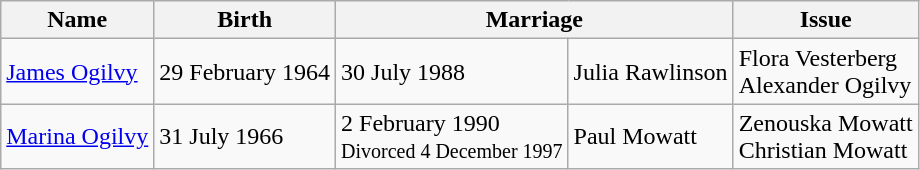<table class="wikitable">
<tr>
<th>Name</th>
<th>Birth</th>
<th colspan="2">Marriage</th>
<th>Issue</th>
</tr>
<tr>
<td><a href='#'>James Ogilvy</a></td>
<td>29 February 1964</td>
<td>30 July 1988</td>
<td>Julia Rawlinson</td>
<td>Flora Vesterberg<br>Alexander Ogilvy</td>
</tr>
<tr>
<td><a href='#'>Marina Ogilvy</a></td>
<td>31 July 1966</td>
<td>2 February 1990<br><small>Divorced 4 December 1997</small></td>
<td>Paul Mowatt</td>
<td>Zenouska Mowatt<br>Christian Mowatt</td>
</tr>
</table>
